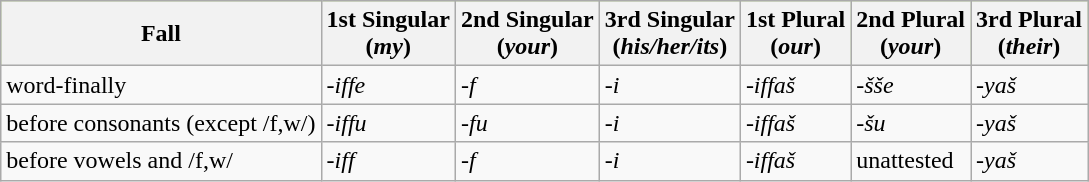<table class="wikitable">
<tr style="background:#c0f070;">
<th>Fall</th>
<th>1st Singular<br>(<em>my</em>)</th>
<th>2nd Singular<br>(<em>your</em>)</th>
<th>3rd Singular<br>(<em>his/her/its</em>)</th>
<th>1st Plural<br>(<em>our</em>)</th>
<th>2nd Plural<br>(<em>your</em>)</th>
<th>3rd Plural<br>(<em>their</em>)</th>
</tr>
<tr>
<td>word-finally</td>
<td><em>-iffe</em></td>
<td><em>-f</em></td>
<td><em>-i</em></td>
<td><em>-iffaš</em></td>
<td><em>-šše</em></td>
<td><em>-yaš</em></td>
</tr>
<tr>
<td>before consonants (except /f,w/)</td>
<td><em>-iffu</em></td>
<td><em>-fu</em></td>
<td><em>-i</em></td>
<td><em>-iffaš</em></td>
<td><em>-šu</em></td>
<td><em>-yaš</em></td>
</tr>
<tr>
<td>before vowels and /f,w/</td>
<td><em>-iff</em></td>
<td><em>-f</em></td>
<td><em>-i</em></td>
<td><em>-iffaš</em></td>
<td>unattested</td>
<td><em>-yaš</em></td>
</tr>
</table>
